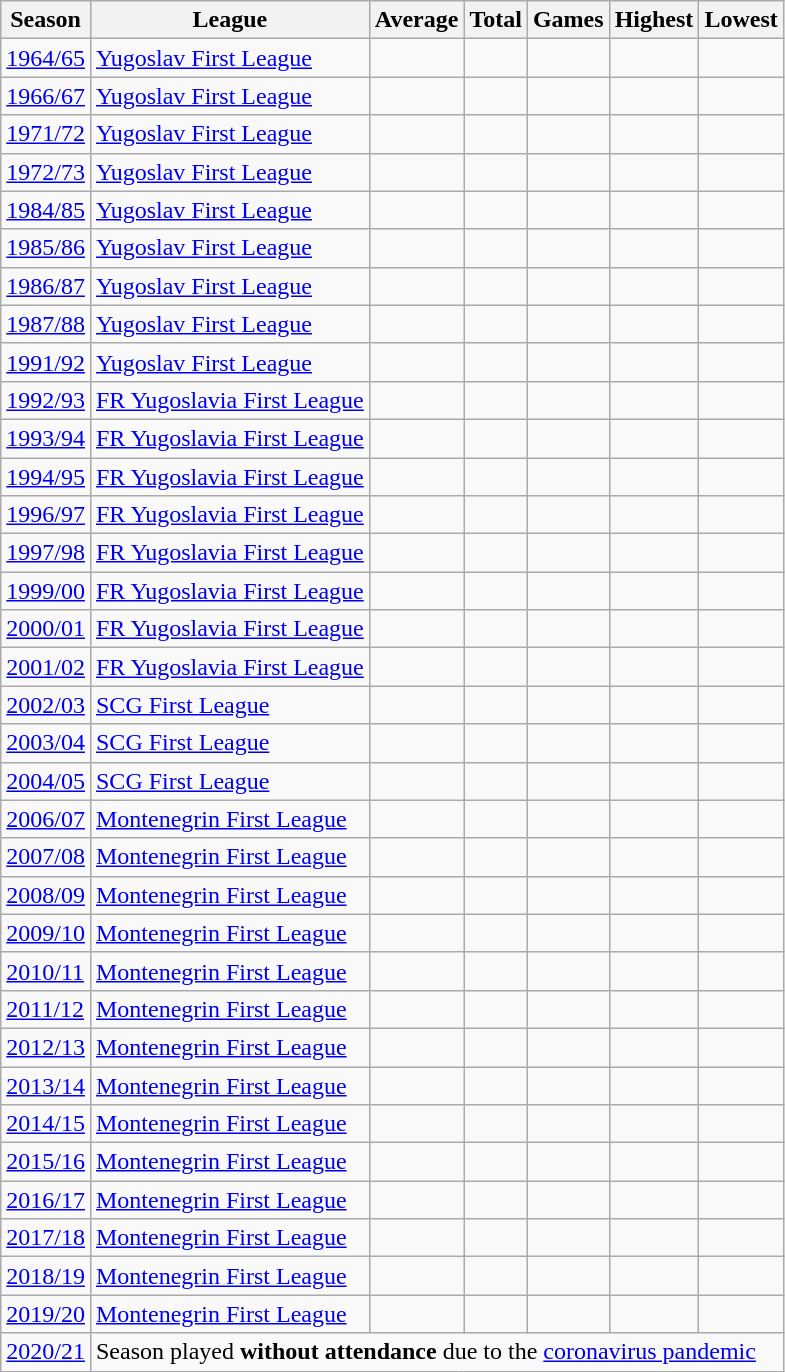<table class="wikitable">
<tr>
<th><strong>Season</strong></th>
<th><strong>League</strong></th>
<th><strong>Average</strong></th>
<th><strong>Total</strong></th>
<th><strong>Games</strong></th>
<th><strong>Highest</strong></th>
<th><strong>Lowest</strong></th>
</tr>
<tr>
<td><a href='#'>1964/65</a></td>
<td><a href='#'>Yugoslav First League</a></td>
<td></td>
<td></td>
<td></td>
<td></td>
<td></td>
</tr>
<tr>
<td><a href='#'>1966/67</a></td>
<td><a href='#'>Yugoslav First League</a></td>
<td></td>
<td></td>
<td></td>
<td></td>
<td></td>
</tr>
<tr>
<td><a href='#'>1971/72</a></td>
<td><a href='#'>Yugoslav First League</a></td>
<td></td>
<td></td>
<td></td>
<td></td>
<td></td>
</tr>
<tr>
<td><a href='#'>1972/73</a></td>
<td><a href='#'>Yugoslav First League</a></td>
<td></td>
<td></td>
<td></td>
<td></td>
<td></td>
</tr>
<tr>
<td><a href='#'>1984/85</a></td>
<td><a href='#'>Yugoslav First League</a></td>
<td></td>
<td></td>
<td></td>
<td></td>
<td></td>
</tr>
<tr>
<td><a href='#'>1985/86</a></td>
<td><a href='#'>Yugoslav First League</a></td>
<td></td>
<td></td>
<td></td>
<td></td>
<td></td>
</tr>
<tr>
<td><a href='#'>1986/87</a></td>
<td><a href='#'>Yugoslav First League</a></td>
<td></td>
<td></td>
<td></td>
<td></td>
<td></td>
</tr>
<tr>
<td><a href='#'>1987/88</a></td>
<td><a href='#'>Yugoslav First League</a></td>
<td></td>
<td></td>
<td></td>
<td></td>
<td></td>
</tr>
<tr>
<td><a href='#'>1991/92</a></td>
<td><a href='#'>Yugoslav First League</a></td>
<td></td>
<td></td>
<td></td>
<td></td>
<td></td>
</tr>
<tr>
<td><a href='#'>1992/93</a></td>
<td><a href='#'>FR Yugoslavia First League</a></td>
<td></td>
<td></td>
<td></td>
<td></td>
<td></td>
</tr>
<tr>
<td><a href='#'>1993/94</a></td>
<td><a href='#'>FR Yugoslavia First League</a></td>
<td></td>
<td></td>
<td></td>
<td></td>
<td></td>
</tr>
<tr>
<td><a href='#'>1994/95</a></td>
<td><a href='#'>FR Yugoslavia First League</a></td>
<td></td>
<td></td>
<td></td>
<td></td>
<td></td>
</tr>
<tr>
<td><a href='#'>1996/97</a></td>
<td><a href='#'>FR Yugoslavia First League</a></td>
<td></td>
<td></td>
<td></td>
<td></td>
<td></td>
</tr>
<tr>
<td><a href='#'>1997/98</a></td>
<td><a href='#'>FR Yugoslavia First League</a></td>
<td></td>
<td></td>
<td></td>
<td></td>
<td></td>
</tr>
<tr>
<td><a href='#'>1999/00</a></td>
<td><a href='#'>FR Yugoslavia First League</a></td>
<td></td>
<td></td>
<td></td>
<td></td>
<td></td>
</tr>
<tr>
<td><a href='#'>2000/01</a></td>
<td><a href='#'>FR Yugoslavia First League</a></td>
<td></td>
<td></td>
<td></td>
<td></td>
<td></td>
</tr>
<tr>
<td><a href='#'>2001/02</a></td>
<td><a href='#'>FR Yugoslavia First League</a></td>
<td></td>
<td></td>
<td></td>
<td></td>
<td></td>
</tr>
<tr>
<td><a href='#'>2002/03</a></td>
<td><a href='#'>SCG First League</a></td>
<td></td>
<td></td>
<td></td>
<td></td>
<td></td>
</tr>
<tr>
<td><a href='#'>2003/04</a></td>
<td><a href='#'>SCG First League</a></td>
<td></td>
<td></td>
<td></td>
<td></td>
<td></td>
</tr>
<tr>
<td><a href='#'>2004/05</a></td>
<td><a href='#'>SCG First League</a></td>
<td></td>
<td></td>
<td></td>
<td></td>
<td></td>
</tr>
<tr>
<td><a href='#'>2006/07</a></td>
<td><a href='#'>Montenegrin First League</a></td>
<td></td>
<td></td>
<td></td>
<td></td>
<td></td>
</tr>
<tr>
<td><a href='#'>2007/08</a></td>
<td><a href='#'>Montenegrin First League</a></td>
<td></td>
<td></td>
<td></td>
<td></td>
<td></td>
</tr>
<tr>
<td><a href='#'>2008/09</a></td>
<td><a href='#'>Montenegrin First League</a></td>
<td></td>
<td></td>
<td></td>
<td></td>
<td></td>
</tr>
<tr>
<td><a href='#'>2009/10</a></td>
<td><a href='#'>Montenegrin First League</a></td>
<td></td>
<td></td>
<td></td>
<td></td>
<td></td>
</tr>
<tr>
<td><a href='#'>2010/11</a></td>
<td><a href='#'>Montenegrin First League</a></td>
<td></td>
<td></td>
<td></td>
<td></td>
<td></td>
</tr>
<tr>
<td><a href='#'>2011/12</a></td>
<td><a href='#'>Montenegrin First League</a></td>
<td></td>
<td></td>
<td></td>
<td></td>
<td></td>
</tr>
<tr>
<td><a href='#'>2012/13</a></td>
<td><a href='#'>Montenegrin First League</a></td>
<td></td>
<td></td>
<td></td>
<td></td>
<td></td>
</tr>
<tr>
<td><a href='#'>2013/14</a></td>
<td><a href='#'>Montenegrin First League</a></td>
<td></td>
<td></td>
<td></td>
<td></td>
<td></td>
</tr>
<tr>
<td><a href='#'>2014/15</a></td>
<td><a href='#'>Montenegrin First League</a></td>
<td></td>
<td></td>
<td></td>
<td></td>
<td></td>
</tr>
<tr>
<td><a href='#'>2015/16</a></td>
<td><a href='#'>Montenegrin First League</a></td>
<td></td>
<td></td>
<td></td>
<td></td>
<td></td>
</tr>
<tr>
<td><a href='#'>2016/17</a></td>
<td><a href='#'>Montenegrin First League</a></td>
<td></td>
<td></td>
<td></td>
<td></td>
<td></td>
</tr>
<tr>
<td><a href='#'>2017/18</a></td>
<td><a href='#'>Montenegrin First League</a></td>
<td></td>
<td></td>
<td></td>
<td></td>
<td></td>
</tr>
<tr>
<td><a href='#'>2018/19</a></td>
<td><a href='#'>Montenegrin First League</a></td>
<td></td>
<td></td>
<td></td>
<td></td>
<td></td>
</tr>
<tr>
<td><a href='#'>2019/20</a></td>
<td><a href='#'>Montenegrin First League</a></td>
<td></td>
<td></td>
<td></td>
<td></td>
<td></td>
</tr>
<tr>
<td><a href='#'>2020/21</a></td>
<td colspan=6>Season played <strong>without attendance</strong> due to the <a href='#'>coronavirus pandemic</a></td>
</tr>
</table>
